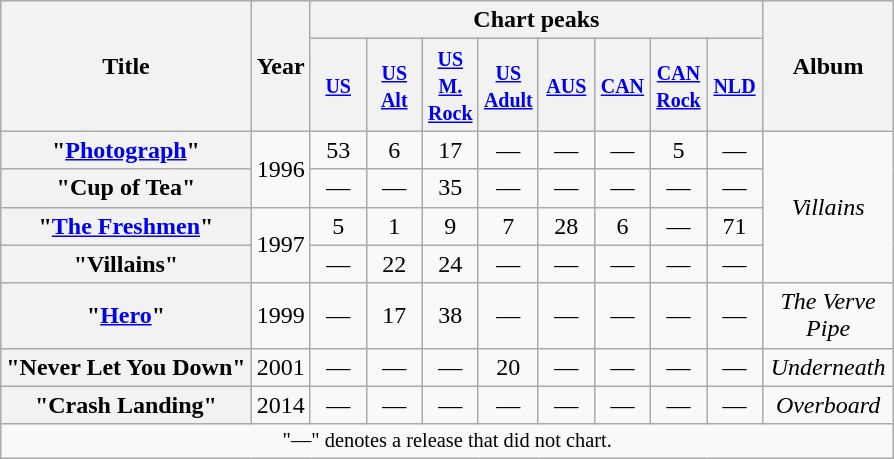<table class="wikitable plainrowheaders" style="text-align:center">
<tr>
<th rowspan="2">Title</th>
<th rowspan="2">Year</th>
<th colspan="8">Chart peaks</th>
<th rowspan="2" style="width:80px;">Album</th>
</tr>
<tr>
<th style="width:30px;"><small> <a href='#'>US</a></small><br></th>
<th style="width:30px;"><small> <a href='#'>US Alt</a></small><br></th>
<th style="width:30px;"><small> <a href='#'>US M. Rock</a></small><br></th>
<th style="width:30px;"><small> <a href='#'>US Adult</a></small><br></th>
<th style="width:30px;"><small> <a href='#'>AUS</a></small><br></th>
<th style="width:30px;"><small> <a href='#'>CAN</a></small><br></th>
<th style="width:30px;"><small> <a href='#'>CAN Rock</a></small><br></th>
<th style="width:30px;"><small> <a href='#'>NLD</a></small><br></th>
</tr>
<tr>
<th scope="row">"<a href='#'>Photograph</a>"</th>
<td rowspan="2">1996</td>
<td>53</td>
<td>6</td>
<td>17</td>
<td>—</td>
<td>—</td>
<td>—</td>
<td>5</td>
<td>—</td>
<td rowspan="4"><em>Villains</em></td>
</tr>
<tr>
<th scope="row">"Cup of Tea"</th>
<td>—</td>
<td>—</td>
<td>35</td>
<td>—</td>
<td>—</td>
<td>—</td>
<td>—</td>
<td>—</td>
</tr>
<tr>
<th scope="row">"<a href='#'>The Freshmen</a>"</th>
<td rowspan="2">1997</td>
<td>5</td>
<td>1</td>
<td>9</td>
<td>7</td>
<td>28</td>
<td>6</td>
<td>—</td>
<td>71</td>
</tr>
<tr>
<th scope="row">"Villains"</th>
<td>—</td>
<td>22</td>
<td>24</td>
<td>—</td>
<td>—</td>
<td>—</td>
<td>—</td>
<td>—</td>
</tr>
<tr>
<th scope="row">"<a href='#'>Hero</a>"</th>
<td>1999</td>
<td>—</td>
<td>17</td>
<td>38</td>
<td>—</td>
<td>—</td>
<td>—</td>
<td>—</td>
<td>—</td>
<td><em>The Verve Pipe</em></td>
</tr>
<tr>
<th scope="row">"Never Let You Down"</th>
<td>2001</td>
<td>—</td>
<td>—</td>
<td>—</td>
<td>20</td>
<td>—</td>
<td>—</td>
<td>—</td>
<td>—</td>
<td><em>Underneath</em></td>
</tr>
<tr>
<th scope="row">"Crash Landing"</th>
<td>2014</td>
<td>—</td>
<td>—</td>
<td>—</td>
<td>—</td>
<td>—</td>
<td>—</td>
<td>—</td>
<td>—</td>
<td><em>Overboard</em></td>
</tr>
<tr>
<td colspan="12" style="text-align:center; font-size:85%">"—" denotes a release that did not chart.</td>
</tr>
</table>
